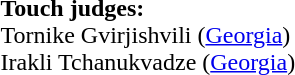<table style="width:100%">
<tr>
<td><br><strong>Touch judges:</strong>
<br>Tornike Gvirjishvili (<a href='#'>Georgia</a>)
<br>Irakli Tchanukvadze (<a href='#'>Georgia</a>)</td>
</tr>
</table>
